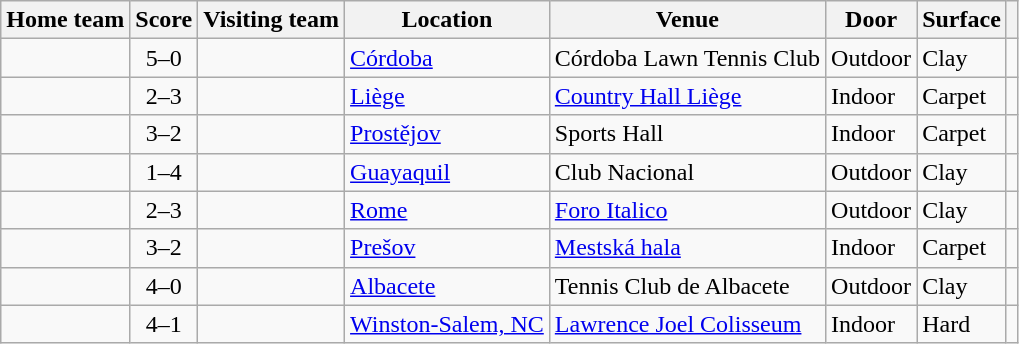<table class="wikitable" style="border:1px solid #aaa;">
<tr>
<th>Home team</th>
<th>Score</th>
<th>Visiting team</th>
<th>Location</th>
<th>Venue</th>
<th>Door</th>
<th>Surface</th>
<th></th>
</tr>
<tr>
<td><strong></strong></td>
<td style="text-align:center;">5–0</td>
<td></td>
<td><a href='#'>Córdoba</a></td>
<td>Córdoba Lawn Tennis Club</td>
<td>Outdoor</td>
<td>Clay</td>
<td></td>
</tr>
<tr>
<td></td>
<td style="text-align:center;">2–3</td>
<td><strong></strong></td>
<td><a href='#'>Liège</a></td>
<td><a href='#'>Country Hall Liège</a></td>
<td>Indoor</td>
<td>Carpet</td>
<td></td>
</tr>
<tr>
<td><strong></strong></td>
<td style="text-align:center;">3–2</td>
<td></td>
<td><a href='#'>Prostějov</a></td>
<td>Sports Hall</td>
<td>Indoor</td>
<td>Carpet</td>
<td></td>
</tr>
<tr>
<td></td>
<td style="text-align:center;">1–4</td>
<td><strong></strong></td>
<td><a href='#'>Guayaquil</a></td>
<td>Club Nacional</td>
<td>Outdoor</td>
<td>Clay</td>
<td></td>
</tr>
<tr>
<td></td>
<td style="text-align:center;">2–3</td>
<td><strong></strong></td>
<td><a href='#'>Rome</a></td>
<td><a href='#'>Foro Italico</a></td>
<td>Outdoor</td>
<td>Clay</td>
<td></td>
</tr>
<tr>
<td><strong></strong></td>
<td style="text-align:center;">3–2</td>
<td></td>
<td><a href='#'>Prešov</a></td>
<td><a href='#'>Mestská hala</a></td>
<td>Indoor</td>
<td>Carpet</td>
<td></td>
</tr>
<tr>
<td><strong></strong></td>
<td style="text-align:center;">4–0</td>
<td></td>
<td><a href='#'>Albacete</a></td>
<td>Tennis Club de Albacete</td>
<td>Outdoor</td>
<td>Clay</td>
<td></td>
</tr>
<tr>
<td><strong></strong></td>
<td style="text-align:center;">4–1</td>
<td></td>
<td><a href='#'>Winston-Salem, NC</a></td>
<td><a href='#'>Lawrence Joel Colisseum</a></td>
<td>Indoor</td>
<td>Hard</td>
<td></td>
</tr>
</table>
